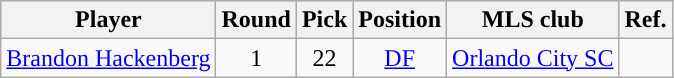<table class="wikitable" style="text-align:center;">
<tr style="background:#C0C0C0;">
<th>Player</th>
<th>Round</th>
<th>Pick</th>
<th>Position</th>
<th>MLS club</th>
<th>Ref.</th>
</tr>
<tr>
<td><a href='#'>Brandon Hackenberg</a></td>
<td>1</td>
<td>22</td>
<td><a href='#'>DF</a></td>
<td><a href='#'>Orlando City SC</a></td>
<td></td>
</tr>
</table>
